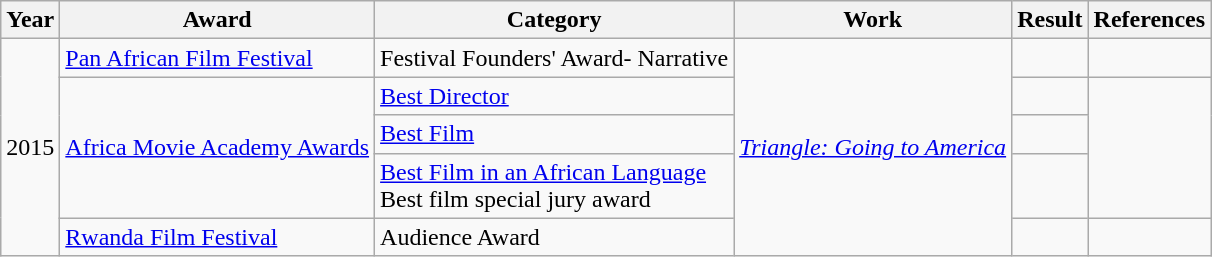<table class="wikitable sortable">
<tr>
<th>Year</th>
<th>Award</th>
<th>Category</th>
<th>Work</th>
<th>Result</th>
<th>References</th>
</tr>
<tr>
<td rowspan=5>2015</td>
<td><a href='#'>Pan African Film Festival</a></td>
<td>Festival Founders' Award- Narrative</td>
<td rowspan="5"><em><a href='#'>Triangle: Going to America</a></em></td>
<td></td>
<td></td>
</tr>
<tr>
<td rowspan=3><a href='#'>Africa Movie Academy Awards</a></td>
<td><a href='#'>Best Director</a></td>
<td></td>
<td rowspan=3></td>
</tr>
<tr>
<td><a href='#'>Best Film</a></td>
<td></td>
</tr>
<tr>
<td><a href='#'>Best Film in an African Language</a><br>Best film special jury award</td>
<td></td>
</tr>
<tr>
<td><a href='#'>Rwanda Film Festival</a></td>
<td>Audience Award</td>
<td></td>
<td></td>
</tr>
</table>
